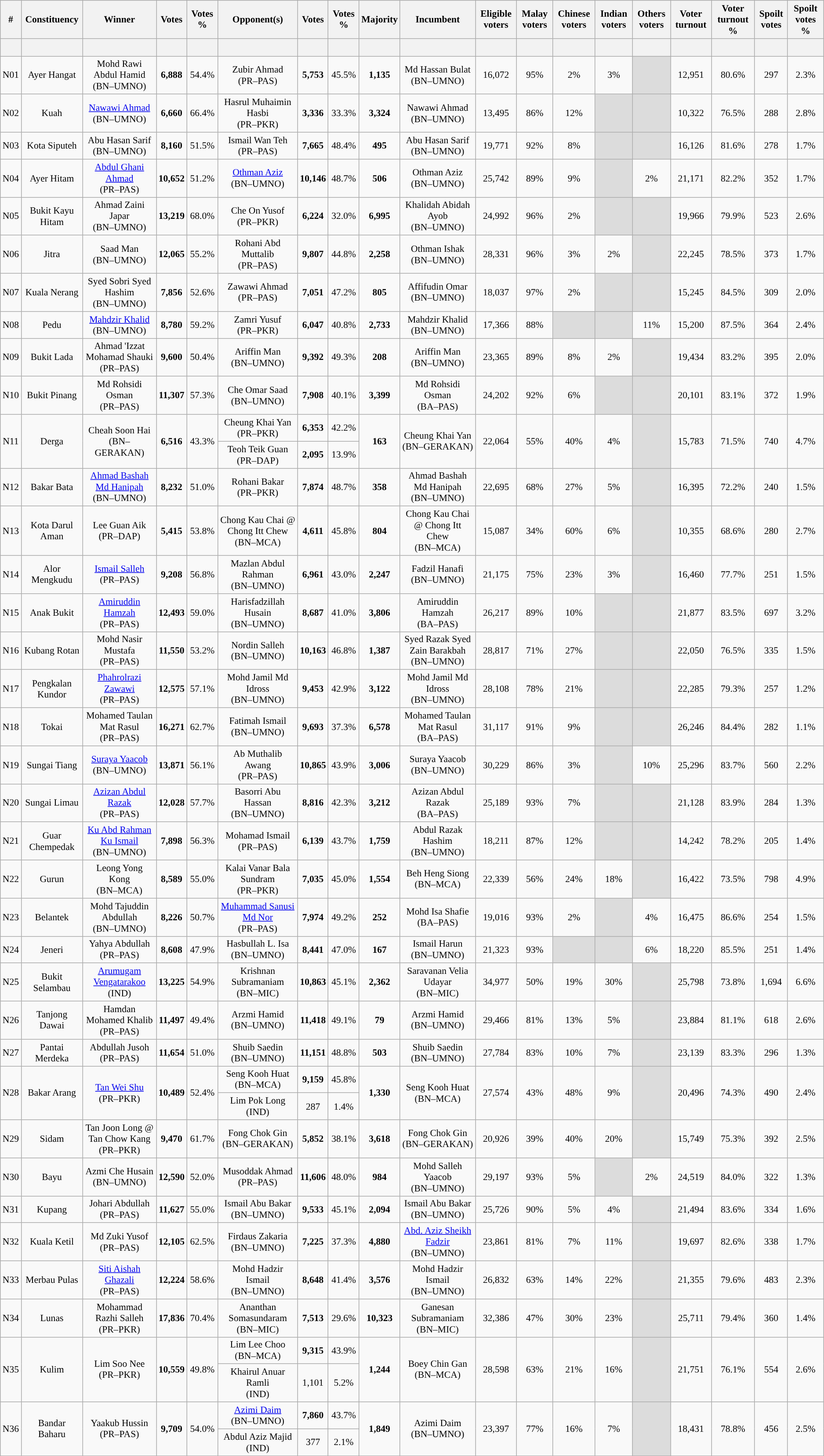<table class="wikitable sortable" style="text-align:center; font-size:90%">
<tr>
<th>#</th>
<th>Constituency</th>
<th>Winner</th>
<th>Votes</th>
<th>Votes %</th>
<th>Opponent(s)</th>
<th>Votes</th>
<th>Votes %</th>
<th>Majority</th>
<th>Incumbent</th>
<th>Eligible voters</th>
<th>Malay voters</th>
<th>Chinese voters</th>
<th>Indian voters</th>
<th>Others voters</th>
<th>Voter turnout</th>
<th>Voter turnout %</th>
<th>Spoilt votes</th>
<th>Spoilt votes %</th>
</tr>
<tr>
<th height="20"></th>
<th></th>
<th></th>
<th></th>
<th></th>
<th></th>
<th></th>
<th></th>
<th></th>
<th></th>
<th></th>
<th></th>
<th></th>
<th></th>
<th></th>
<th></th>
<th></th>
<th></th>
<th></th>
</tr>
<tr>
<td>N01</td>
<td>Ayer Hangat</td>
<td>Mohd Rawi Abdul Hamid<br>(BN–UMNO)</td>
<td><strong>6,888</strong></td>
<td>54.4%</td>
<td>Zubir Ahmad<br>(PR–PAS)</td>
<td><strong>5,753</strong></td>
<td>45.5%</td>
<td><strong>1,135</strong></td>
<td>Md Hassan Bulat<br>(BN–UMNO)</td>
<td>16,072</td>
<td>95%</td>
<td>2%</td>
<td>3%</td>
<td bgcolor="dcdcdc"></td>
<td>12,951</td>
<td>80.6%</td>
<td>297</td>
<td>2.3%</td>
</tr>
<tr align="center">
<td>N02</td>
<td>Kuah</td>
<td><a href='#'>Nawawi Ahmad</a><br>(BN–UMNO)</td>
<td><strong>6,660</strong></td>
<td>66.4%</td>
<td>Hasrul Muhaimin Hasbi<br>(PR–PKR)</td>
<td><strong>3,336</strong></td>
<td>33.3%</td>
<td><strong>3,324</strong></td>
<td>Nawawi Ahmad<br>(BN–UMNO)</td>
<td>13,495</td>
<td>86%</td>
<td>12%</td>
<td bgcolor="dcdcdc"></td>
<td bgcolor="dcdcdc"></td>
<td>10,322</td>
<td>76.5%</td>
<td>288</td>
<td>2.8%</td>
</tr>
<tr align="center">
<td>N03</td>
<td>Kota Siputeh</td>
<td>Abu Hasan Sarif<br>(BN–UMNO)</td>
<td><strong>8,160</strong></td>
<td>51.5%</td>
<td>Ismail Wan Teh<br>(PR–PAS)</td>
<td><strong>7,665</strong></td>
<td>48.4%</td>
<td><strong>495</strong></td>
<td>Abu Hasan Sarif<br>(BN–UMNO)</td>
<td>19,771</td>
<td>92%</td>
<td>8%</td>
<td bgcolor="dcdcdc"></td>
<td bgcolor="dcdcdc"></td>
<td>16,126</td>
<td>81.6%</td>
<td>278</td>
<td>1.7%</td>
</tr>
<tr align="center">
<td>N04</td>
<td>Ayer Hitam</td>
<td><a href='#'>Abdul Ghani Ahmad</a><br>(PR–PAS)</td>
<td><strong>10,652</strong></td>
<td>51.2%</td>
<td><a href='#'>Othman Aziz</a><br>(BN–UMNO)</td>
<td><strong>10,146</strong></td>
<td>48.7%</td>
<td><strong>506</strong></td>
<td>Othman Aziz<br>(BN–UMNO)</td>
<td>25,742</td>
<td>89%</td>
<td>9%</td>
<td bgcolor="dcdcdc"></td>
<td>2%</td>
<td>21,171</td>
<td>82.2%</td>
<td>352</td>
<td>1.7%</td>
</tr>
<tr align="center">
<td>N05</td>
<td>Bukit Kayu Hitam</td>
<td>Ahmad Zaini Japar<br>(BN–UMNO)</td>
<td><strong>13,219</strong></td>
<td>68.0%</td>
<td>Che On Yusof<br>(PR–PKR)</td>
<td><strong>6,224</strong></td>
<td>32.0%</td>
<td><strong>6,995</strong></td>
<td>Khalidah Abidah Ayob<br>(BN–UMNO)</td>
<td>24,992</td>
<td>96%</td>
<td>2%</td>
<td bgcolor="dcdcdc"></td>
<td bgcolor="dcdcdc"></td>
<td>19,966</td>
<td>79.9%</td>
<td>523</td>
<td>2.6%</td>
</tr>
<tr align="center">
<td>N06</td>
<td>Jitra</td>
<td>Saad Man<br>(BN–UMNO)</td>
<td><strong>12,065</strong></td>
<td>55.2%</td>
<td>Rohani Abd Muttalib<br>(PR–PAS)</td>
<td><strong>9,807</strong></td>
<td>44.8%</td>
<td><strong>2,258</strong></td>
<td>Othman Ishak<br>(BN–UMNO)</td>
<td>28,331</td>
<td>96%</td>
<td>3%</td>
<td>2%</td>
<td bgcolor="dcdcdc"></td>
<td>22,245</td>
<td>78.5%</td>
<td>373</td>
<td>1.7%</td>
</tr>
<tr align="center">
<td>N07</td>
<td>Kuala Nerang</td>
<td>Syed Sobri Syed Hashim<br>(BN–UMNO)</td>
<td><strong>7,856</strong></td>
<td>52.6%</td>
<td>Zawawi Ahmad<br>(PR–PAS)</td>
<td><strong>7,051</strong></td>
<td>47.2%</td>
<td><strong>805</strong></td>
<td>Affifudin Omar<br>(BN–UMNO)</td>
<td>18,037</td>
<td>97%</td>
<td>2%</td>
<td bgcolor="dcdcdc"></td>
<td bgcolor="dcdcdc"></td>
<td>15,245</td>
<td>84.5%</td>
<td>309</td>
<td>2.0%</td>
</tr>
<tr align="center">
<td>N08</td>
<td>Pedu</td>
<td><a href='#'>Mahdzir Khalid</a><br>(BN–UMNO)</td>
<td><strong>8,780</strong></td>
<td>59.2%</td>
<td>Zamri Yusuf<br>(PR–PKR)</td>
<td><strong>6,047</strong></td>
<td>40.8%</td>
<td><strong>2,733</strong></td>
<td>Mahdzir Khalid<br>(BN–UMNO)</td>
<td>17,366</td>
<td>88%</td>
<td bgcolor="dcdcdc"></td>
<td bgcolor="dcdcdc"></td>
<td>11%</td>
<td>15,200</td>
<td>87.5%</td>
<td>364</td>
<td>2.4%</td>
</tr>
<tr align="center">
<td>N09</td>
<td>Bukit Lada</td>
<td>Ahmad 'Izzat Mohamad Shauki<br>(PR–PAS)</td>
<td><strong>9,600</strong></td>
<td>50.4%</td>
<td>Ariffin Man<br>(BN–UMNO)</td>
<td><strong>9,392</strong></td>
<td>49.3%</td>
<td><strong>208</strong></td>
<td>Ariffin Man<br>(BN–UMNO)</td>
<td>23,365</td>
<td>89%</td>
<td>8%</td>
<td>2%</td>
<td bgcolor="dcdcdc"></td>
<td>19,434</td>
<td>83.2%</td>
<td>395</td>
<td>2.0%</td>
</tr>
<tr align="center">
<td>N10</td>
<td>Bukit Pinang</td>
<td>Md Rohsidi Osman<br>(PR–PAS)</td>
<td><strong>11,307</strong></td>
<td>57.3%</td>
<td>Che Omar Saad<br>(BN–UMNO)</td>
<td><strong>7,908</strong></td>
<td>40.1%</td>
<td><strong>3,399</strong></td>
<td>Md Rohsidi Osman<br>(BA–PAS)</td>
<td>24,202</td>
<td>92%</td>
<td>6%</td>
<td bgcolor="dcdcdc"></td>
<td bgcolor="dcdcdc"></td>
<td>20,101</td>
<td>83.1%</td>
<td>372</td>
<td>1.9%</td>
</tr>
<tr align="center">
<td rowspan="2">N11</td>
<td rowspan="2">Derga</td>
<td rowspan="2">Cheah Soon Hai<br>(BN–GERAKAN)</td>
<td rowspan="2"><strong>6,516</strong></td>
<td rowspan="2">43.3%</td>
<td>Cheung Khai Yan<br>(PR–PKR)</td>
<td><strong>6,353</strong></td>
<td>42.2%</td>
<td rowspan="2"><strong>163</strong></td>
<td rowspan="2">Cheung Khai Yan<br>(BN–GERAKAN)</td>
<td rowspan="2">22,064</td>
<td rowspan="2">55%</td>
<td rowspan="2">40%</td>
<td rowspan="2">4%</td>
<td rowspan="2" bgcolor="dcdcdc"></td>
<td rowspan="2">15,783</td>
<td rowspan="2">71.5%</td>
<td rowspan="2">740</td>
<td rowspan="2">4.7%</td>
</tr>
<tr>
<td>Teoh Teik Guan<br>(PR–DAP)</td>
<td><strong>2,095</strong></td>
<td>13.9%</td>
</tr>
<tr align="center">
<td>N12</td>
<td>Bakar Bata</td>
<td><a href='#'>Ahmad Bashah Md Hanipah</a><br>(BN–UMNO)</td>
<td><strong>8,232</strong></td>
<td>51.0%</td>
<td>Rohani Bakar<br>(PR–PKR)</td>
<td><strong>7,874</strong></td>
<td>48.7%</td>
<td><strong>358</strong></td>
<td>Ahmad Bashah Md Hanipah<br>(BN–UMNO)</td>
<td>22,695</td>
<td>68%</td>
<td>27%</td>
<td>5%</td>
<td bgcolor="dcdcdc"></td>
<td>16,395</td>
<td>72.2%</td>
<td>240</td>
<td>1.5%</td>
</tr>
<tr>
<td>N13</td>
<td>Kota Darul Aman</td>
<td>Lee Guan Aik<br>(PR–DAP)</td>
<td><strong>5,415</strong></td>
<td>53.8%</td>
<td>Chong Kau Chai @ Chong Itt Chew<br>(BN–MCA)</td>
<td><strong>4,611</strong></td>
<td>45.8%</td>
<td><strong>804</strong></td>
<td>Chong Kau Chai @ Chong Itt Chew<br>(BN–MCA)</td>
<td>15,087</td>
<td>34%</td>
<td>60%</td>
<td>6%</td>
<td bgcolor="dcdcdc"></td>
<td>10,355</td>
<td>68.6%</td>
<td>280</td>
<td>2.7%</td>
</tr>
<tr align="center">
<td>N14</td>
<td>Alor Mengkudu</td>
<td><a href='#'>Ismail Salleh</a><br>(PR–PAS)</td>
<td><strong>9,208</strong></td>
<td>56.8%</td>
<td>Mazlan Abdul Rahman<br>(BN–UMNO)</td>
<td><strong>6,961</strong></td>
<td>43.0%</td>
<td><strong>2,247</strong></td>
<td>Fadzil Hanafi<br>(BN–UMNO)</td>
<td>21,175</td>
<td>75%</td>
<td>23%</td>
<td>3%</td>
<td bgcolor="dcdcdc"></td>
<td>16,460</td>
<td>77.7%</td>
<td>251</td>
<td>1.5%</td>
</tr>
<tr align="center">
<td>N15</td>
<td>Anak Bukit</td>
<td><a href='#'>Amiruddin Hamzah</a><br>(PR–PAS)</td>
<td><strong>12,493</strong></td>
<td>59.0%</td>
<td>Harisfadzillah Husain<br>(BN–UMNO)</td>
<td><strong>8,687</strong></td>
<td>41.0%</td>
<td><strong>3,806</strong></td>
<td>Amiruddin Hamzah<br>(BA–PAS)</td>
<td>26,217</td>
<td>89%</td>
<td>10%</td>
<td bgcolor="dcdcdc"></td>
<td bgcolor="dcdcdc"></td>
<td>21,877</td>
<td>83.5%</td>
<td>697</td>
<td>3.2%</td>
</tr>
<tr align="center">
<td>N16</td>
<td>Kubang Rotan</td>
<td>Mohd Nasir Mustafa<br>(PR–PAS)</td>
<td><strong>11,550</strong></td>
<td>53.2%</td>
<td>Nordin Salleh<br>(BN–UMNO)</td>
<td><strong>10,163</strong></td>
<td>46.8%</td>
<td><strong>1,387</strong></td>
<td>Syed Razak Syed Zain Barakbah<br>(BN–UMNO)</td>
<td>28,817</td>
<td>71%</td>
<td>27%</td>
<td bgcolor="dcdcdc"></td>
<td bgcolor="dcdcdc"></td>
<td>22,050</td>
<td>76.5%</td>
<td>335</td>
<td>1.5%</td>
</tr>
<tr align="center">
<td>N17</td>
<td>Pengkalan Kundor</td>
<td><a href='#'>Phahrolrazi Zawawi</a><br>(PR–PAS)</td>
<td><strong>12,575</strong></td>
<td>57.1%</td>
<td>Mohd Jamil Md Idross<br>(BN–UMNO)</td>
<td><strong>9,453</strong></td>
<td>42.9%</td>
<td><strong>3,122</strong></td>
<td>Mohd Jamil Md Idross<br>(BN–UMNO)</td>
<td>28,108</td>
<td>78%</td>
<td>21%</td>
<td bgcolor="dcdcdc"></td>
<td bgcolor="dcdcdc"></td>
<td>22,285</td>
<td>79.3%</td>
<td>257</td>
<td>1.2%</td>
</tr>
<tr align="center">
<td>N18</td>
<td>Tokai</td>
<td>Mohamed Taulan Mat Rasul<br>(PR–PAS)</td>
<td><strong>16,271</strong></td>
<td>62.7%</td>
<td>Fatimah Ismail<br>(BN–UMNO)</td>
<td><strong>9,693</strong></td>
<td>37.3%</td>
<td><strong>6,578</strong></td>
<td>Mohamed Taulan Mat Rasul<br>(BA–PAS)</td>
<td>31,117</td>
<td>91%</td>
<td>9%</td>
<td bgcolor="dcdcdc"></td>
<td bgcolor="dcdcdc"></td>
<td>26,246</td>
<td>84.4%</td>
<td>282</td>
<td>1.1%</td>
</tr>
<tr align="center">
<td>N19</td>
<td>Sungai Tiang</td>
<td><a href='#'>Suraya Yaacob</a><br>(BN–UMNO)</td>
<td><strong>13,871</strong></td>
<td>56.1%</td>
<td>Ab Muthalib Awang<br>(PR–PAS)</td>
<td><strong>10,865</strong></td>
<td>43.9%</td>
<td><strong>3,006</strong></td>
<td>Suraya Yaacob<br>(BN–UMNO)</td>
<td>30,229</td>
<td>86%</td>
<td>3%</td>
<td bgcolor="dcdcdc"></td>
<td>10%</td>
<td>25,296</td>
<td>83.7%</td>
<td>560</td>
<td>2.2%</td>
</tr>
<tr align="center">
<td>N20</td>
<td>Sungai Limau</td>
<td><a href='#'>Azizan Abdul Razak</a><br>(PR–PAS)</td>
<td><strong>12,028</strong></td>
<td>57.7%</td>
<td>Basorri Abu Hassan<br>(BN–UMNO)</td>
<td><strong>8,816</strong></td>
<td>42.3%</td>
<td><strong>3,212</strong></td>
<td>Azizan Abdul Razak<br>(BA–PAS)</td>
<td>25,189</td>
<td>93%</td>
<td>7%</td>
<td bgcolor="dcdcdc"></td>
<td bgcolor="dcdcdc"></td>
<td>21,128</td>
<td>83.9%</td>
<td>284</td>
<td>1.3%</td>
</tr>
<tr align="center">
<td>N21</td>
<td>Guar Chempedak</td>
<td><a href='#'>Ku Abd Rahman Ku Ismail</a><br>(BN–UMNO)</td>
<td><strong>7,898</strong></td>
<td>56.3%</td>
<td>Mohamad Ismail<br>(PR–PAS)</td>
<td><strong>6,139</strong></td>
<td>43.7%</td>
<td><strong>1,759</strong></td>
<td>Abdul Razak Hashim<br>(BN–UMNO)</td>
<td>18,211</td>
<td>87%</td>
<td>12%</td>
<td bgcolor="dcdcdc"></td>
<td bgcolor="dcdcdc"></td>
<td>14,242</td>
<td>78.2%</td>
<td>205</td>
<td>1.4%</td>
</tr>
<tr align="center">
<td>N22</td>
<td>Gurun</td>
<td>Leong Yong Kong<br>(BN–MCA)</td>
<td><strong>8,589</strong></td>
<td>55.0%</td>
<td>Kalai Vanar Bala Sundram<br>(PR–PKR)</td>
<td><strong>7,035</strong></td>
<td>45.0%</td>
<td><strong>1,554</strong></td>
<td>Beh Heng Siong<br>(BN–MCA)</td>
<td>22,339</td>
<td>56%</td>
<td>24%</td>
<td>18%</td>
<td bgcolor="dcdcdc"></td>
<td>16,422</td>
<td>73.5%</td>
<td>798</td>
<td>4.9%</td>
</tr>
<tr align="center">
<td>N23</td>
<td>Belantek</td>
<td>Mohd Tajuddin Abdullah<br>(BN–UMNO)</td>
<td><strong>8,226</strong></td>
<td>50.7%</td>
<td><a href='#'>Muhammad Sanusi Md Nor</a><br>(PR–PAS)</td>
<td><strong>7,974</strong></td>
<td>49.2%</td>
<td><strong>252</strong></td>
<td>Mohd Isa Shafie<br>(BA–PAS)</td>
<td>19,016</td>
<td>93%</td>
<td>2%</td>
<td bgcolor="dcdcdc"></td>
<td>4%</td>
<td>16,475</td>
<td>86.6%</td>
<td>254</td>
<td>1.5%</td>
</tr>
<tr align="center">
<td>N24</td>
<td>Jeneri</td>
<td>Yahya Abdullah<br>(PR–PAS)</td>
<td><strong>8,608</strong></td>
<td>47.9%</td>
<td>Hasbullah L. Isa<br>(BN–UMNO)</td>
<td><strong>8,441</strong></td>
<td>47.0%</td>
<td><strong>167</strong></td>
<td>Ismail Harun<br>(BN–UMNO)</td>
<td>21,323</td>
<td>93%</td>
<td bgcolor="dcdcdc"></td>
<td bgcolor="dcdcdc"></td>
<td>6%</td>
<td>18,220</td>
<td>85.5%</td>
<td>251</td>
<td>1.4%</td>
</tr>
<tr align="center">
<td>N25</td>
<td>Bukit Selambau</td>
<td><a href='#'>Arumugam Vengatarakoo</a><br>(IND)</td>
<td><strong>13,225</strong></td>
<td>54.9%</td>
<td>Krishnan Subramaniam<br>(BN–MIC)</td>
<td><strong>10,863</strong></td>
<td>45.1%</td>
<td><strong>2,362</strong></td>
<td>Saravanan Velia Udayar<br>(BN–MIC)</td>
<td>34,977</td>
<td>50%</td>
<td>19%</td>
<td>30%</td>
<td bgcolor="dcdcdc"></td>
<td>25,798</td>
<td>73.8%</td>
<td>1,694</td>
<td>6.6%</td>
</tr>
<tr align="center">
<td>N26</td>
<td>Tanjong Dawai</td>
<td>Hamdan Mohamed Khalib<br>(PR–PAS)</td>
<td><strong>11,497</strong></td>
<td>49.4%</td>
<td>Arzmi Hamid<br>(BN–UMNO)</td>
<td><strong>11,418</strong></td>
<td>49.1%</td>
<td><strong>79</strong></td>
<td>Arzmi Hamid<br>(BN–UMNO)</td>
<td>29,466</td>
<td>81%</td>
<td>13%</td>
<td>5%</td>
<td bgcolor="dcdcdc"></td>
<td>23,884</td>
<td>81.1%</td>
<td>618</td>
<td>2.6%</td>
</tr>
<tr align="center">
<td>N27</td>
<td>Pantai Merdeka</td>
<td>Abdullah Jusoh<br>(PR–PAS)</td>
<td><strong>11,654</strong></td>
<td>51.0%</td>
<td>Shuib Saedin<br>(BN–UMNO)</td>
<td><strong>11,151</strong></td>
<td>48.8%</td>
<td><strong>503</strong></td>
<td>Shuib Saedin<br>(BN–UMNO)</td>
<td>27,784</td>
<td>83%</td>
<td>10%</td>
<td>7%</td>
<td bgcolor="dcdcdc"></td>
<td>23,139</td>
<td>83.3%</td>
<td>296</td>
<td>1.3%</td>
</tr>
<tr align="center">
<td rowspan="2">N28</td>
<td rowspan="2">Bakar Arang</td>
<td rowspan="2"><a href='#'>Tan Wei Shu</a><br>(PR–PKR)</td>
<td rowspan="2"><strong>10,489</strong></td>
<td rowspan="2">52.4%</td>
<td>Seng Kooh Huat<br>(BN–MCA)</td>
<td><strong>9,159</strong></td>
<td>45.8%</td>
<td rowspan="2"><strong>1,330</strong></td>
<td rowspan="2">Seng Kooh Huat<br>(BN–MCA)</td>
<td rowspan="2">27,574</td>
<td rowspan="2">43%</td>
<td rowspan="2">48%</td>
<td rowspan="2">9%</td>
<td rowspan="2" bgcolor="dcdcdc"></td>
<td rowspan="2">20,496</td>
<td rowspan="2">74.3%</td>
<td rowspan="2">490</td>
<td rowspan="2">2.4%</td>
</tr>
<tr>
<td>Lim Pok Long<br>(IND)</td>
<td>287</td>
<td>1.4%</td>
</tr>
<tr align="center">
<td>N29</td>
<td>Sidam</td>
<td>Tan Joon Long @ Tan Chow Kang<br>(PR–PKR)</td>
<td><strong>9,470</strong></td>
<td>61.7%</td>
<td>Fong Chok Gin<br>(BN–GERAKAN)</td>
<td><strong>5,852</strong></td>
<td>38.1%</td>
<td><strong>3,618</strong></td>
<td>Fong Chok Gin<br>(BN–GERAKAN)</td>
<td>20,926</td>
<td>39%</td>
<td>40%</td>
<td>20%</td>
<td bgcolor="dcdcdc"></td>
<td>15,749</td>
<td>75.3%</td>
<td>392</td>
<td>2.5%</td>
</tr>
<tr align="center">
<td>N30</td>
<td>Bayu</td>
<td>Azmi Che Husain<br>(BN–UMNO)</td>
<td><strong>12,590</strong></td>
<td>52.0%</td>
<td>Musoddak Ahmad<br>(PR–PAS)</td>
<td><strong>11,606</strong></td>
<td>48.0%</td>
<td><strong>984</strong></td>
<td>Mohd Salleh Yaacob<br>(BN–UMNO)</td>
<td>29,197</td>
<td>93%</td>
<td>5%</td>
<td bgcolor="dcdcdc"></td>
<td>2%</td>
<td>24,519</td>
<td>84.0%</td>
<td>322</td>
<td>1.3%</td>
</tr>
<tr align="center">
<td>N31</td>
<td>Kupang</td>
<td>Johari Abdullah<br>(PR–PAS)</td>
<td><strong>11,627</strong></td>
<td>55.0%</td>
<td>Ismail Abu Bakar<br>(BN–UMNO)</td>
<td><strong>9,533</strong></td>
<td>45.1%</td>
<td><strong>2,094</strong></td>
<td>Ismail Abu Bakar<br>(BN–UMNO)</td>
<td>25,726</td>
<td>90%</td>
<td>5%</td>
<td>4%</td>
<td bgcolor="dcdcdc"></td>
<td>21,494</td>
<td>83.6%</td>
<td>334</td>
<td>1.6%</td>
</tr>
<tr align="center">
<td>N32</td>
<td>Kuala Ketil</td>
<td>Md Zuki Yusof<br>(PR–PAS)</td>
<td><strong>12,105</strong></td>
<td>62.5%</td>
<td>Firdaus Zakaria<br>(BN–UMNO)</td>
<td><strong>7,225</strong></td>
<td>37.3%</td>
<td><strong>4,880</strong></td>
<td><a href='#'>Abd. Aziz Sheikh Fadzir</a><br>(BN–UMNO)</td>
<td>23,861</td>
<td>81%</td>
<td>7%</td>
<td>11%</td>
<td bgcolor="dcdcdc"></td>
<td>19,697</td>
<td>82.6%</td>
<td>338</td>
<td>1.7%</td>
</tr>
<tr align="center">
<td>N33</td>
<td>Merbau Pulas</td>
<td><a href='#'>Siti Aishah Ghazali</a><br>(PR–PAS)</td>
<td><strong>12,224</strong></td>
<td>58.6%</td>
<td>Mohd Hadzir Ismail<br>(BN–UMNO)</td>
<td><strong>8,648</strong></td>
<td>41.4%</td>
<td><strong>3,576</strong></td>
<td>Mohd Hadzir Ismail<br>(BN–UMNO)</td>
<td>26,832</td>
<td>63%</td>
<td>14%</td>
<td>22%</td>
<td bgcolor="dcdcdc"></td>
<td>21,355</td>
<td>79.6%</td>
<td>483</td>
<td>2.3%</td>
</tr>
<tr align="center">
<td>N34</td>
<td>Lunas</td>
<td>Mohammad Razhi Salleh<br>(PR–PKR)</td>
<td><strong>17,836</strong></td>
<td>70.4%</td>
<td>Ananthan Somasundaram<br>(BN–MIC)</td>
<td><strong>7,513</strong></td>
<td>29.6%</td>
<td><strong>10,323</strong></td>
<td>Ganesan Subramaniam<br>(BN–MIC)</td>
<td>32,386</td>
<td>47%</td>
<td>30%</td>
<td>23%</td>
<td bgcolor="dcdcdc"></td>
<td>25,711</td>
<td>79.4%</td>
<td>360</td>
<td>1.4%</td>
</tr>
<tr align="center">
<td rowspan="2">N35</td>
<td rowspan="2">Kulim</td>
<td rowspan="2">Lim Soo Nee<br>(PR–PKR)</td>
<td rowspan="2"><strong>10,559</strong></td>
<td rowspan="2">49.8%</td>
<td>Lim Lee Choo<br>(BN–MCA)</td>
<td><strong>9,315</strong></td>
<td>43.9%</td>
<td rowspan="2"><strong>1,244</strong></td>
<td rowspan="2">Boey Chin Gan<br>(BN–MCA)</td>
<td rowspan="2">28,598</td>
<td rowspan="2">63%</td>
<td rowspan="2">21%</td>
<td rowspan="2">16%</td>
<td rowspan="2" bgcolor="dcdcdc"></td>
<td rowspan="2">21,751</td>
<td rowspan="2">76.1%</td>
<td rowspan="2">554</td>
<td rowspan="2">2.6%</td>
</tr>
<tr>
<td>Khairul Anuar Ramli<br>(IND)</td>
<td>1,101</td>
<td>5.2%</td>
</tr>
<tr align="center">
<td rowspan=2>N36</td>
<td rowspan=2>Bandar Baharu</td>
<td rowspan=2>Yaakub Hussin<br>(PR–PAS)</td>
<td rowspan=2><strong>9,709</strong></td>
<td rowspan=2>54.0%</td>
<td><a href='#'>Azimi Daim</a><br>(BN–UMNO)</td>
<td><strong>7,860</strong></td>
<td>43.7%</td>
<td rowspan=2><strong>1,849</strong></td>
<td rowspan=2>Azimi Daim<br>(BN–UMNO)</td>
<td rowspan=2>23,397</td>
<td rowspan=2>77%</td>
<td rowspan=2>16%</td>
<td rowspan=2>7%</td>
<td rowspan=2 bgcolor="dcdcdc"></td>
<td rowspan=2>18,431</td>
<td rowspan=2>78.8%</td>
<td rowspan=2>456</td>
<td rowspan=2>2.5%</td>
</tr>
<tr>
<td>Abdul Aziz Majid<br>(IND)</td>
<td>377</td>
<td>2.1%</td>
</tr>
</table>
